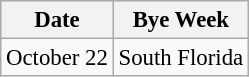<table class="wikitable" style="font-size:95%;">
<tr>
<th>Date</th>
<th colspan="3">Bye Week</th>
</tr>
<tr>
<td>October 22</td>
<td>South Florida</td>
</tr>
</table>
